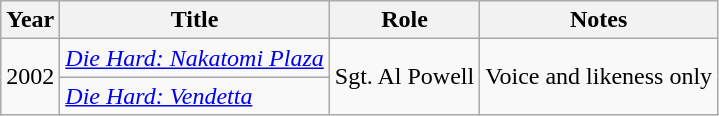<table class="wikitable sortable">
<tr>
<th>Year</th>
<th>Title</th>
<th>Role</th>
<th class="unsortable">Notes</th>
</tr>
<tr>
<td rowspan=2>2002</td>
<td><em><a href='#'>Die Hard: Nakatomi Plaza</a></em></td>
<td rowspan=2>Sgt. Al Powell </td>
<td rowspan=2>Voice and likeness only</td>
</tr>
<tr>
<td><em><a href='#'>Die Hard: Vendetta</a></em></td>
</tr>
</table>
